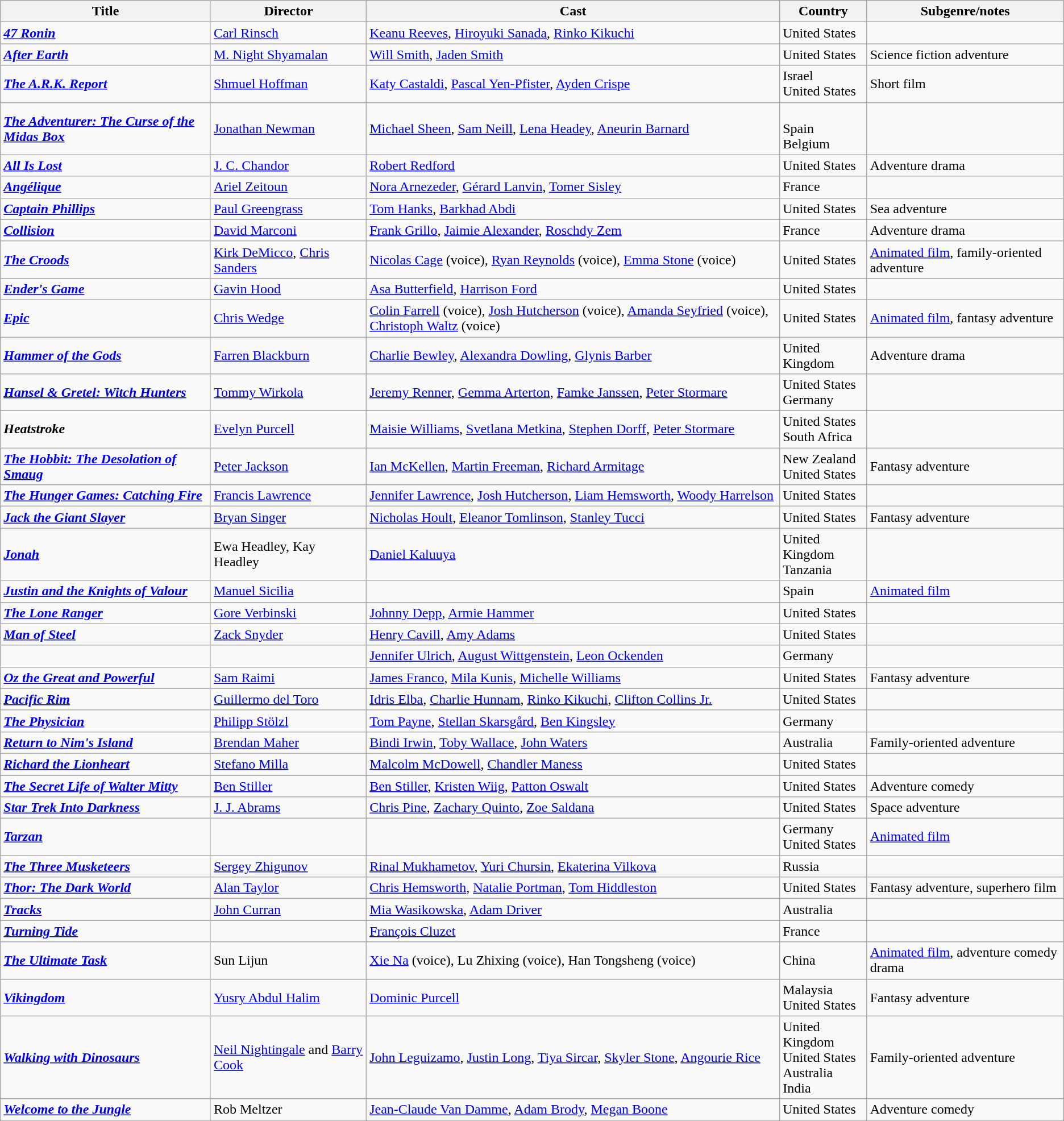<table class="wikitable">
<tr>
<th>Title</th>
<th>Director</th>
<th>Cast</th>
<th>Country</th>
<th>Subgenre/notes</th>
</tr>
<tr>
<td><strong><em><a href='#'>47 Ronin</a></em></strong></td>
<td><a href='#'>Carl Rinsch</a></td>
<td><a href='#'>Keanu Reeves</a>, <a href='#'>Hiroyuki Sanada</a>, <a href='#'>Rinko Kikuchi</a></td>
<td>United States</td>
<td></td>
</tr>
<tr>
<td><strong><em><a href='#'>After Earth</a></em></strong></td>
<td><a href='#'>M. Night Shyamalan</a></td>
<td><a href='#'>Will Smith</a>, <a href='#'>Jaden Smith</a></td>
<td>United States</td>
<td>Science fiction adventure</td>
</tr>
<tr>
<td><strong><em><a href='#'>The A.R.K. Report</a></em></strong></td>
<td><a href='#'>Shmuel Hoffman</a></td>
<td><a href='#'>Katy Castaldi</a>, <a href='#'>Pascal Yen-Pfister</a>, <a href='#'>Ayden Crispe</a></td>
<td>Israel<br>United States</td>
<td>Short film</td>
</tr>
<tr>
<td><strong><em><a href='#'>The Adventurer: The Curse of the Midas Box</a></em></strong></td>
<td><a href='#'>Jonathan Newman</a></td>
<td><a href='#'>Michael Sheen</a>, <a href='#'>Sam Neill</a>, <a href='#'>Lena Headey</a>, <a href='#'>Aneurin Barnard</a></td>
<td><br>Spain<br>Belgium</td>
<td></td>
</tr>
<tr>
<td><strong><em><a href='#'>All Is Lost</a></em></strong></td>
<td><a href='#'>J. C. Chandor</a></td>
<td><a href='#'>Robert Redford</a></td>
<td>United States</td>
<td>Adventure drama</td>
</tr>
<tr>
<td><strong><em><a href='#'>Angélique</a></em></strong></td>
<td><a href='#'>Ariel Zeitoun</a></td>
<td><a href='#'>Nora Arnezeder</a>, <a href='#'>Gérard Lanvin</a>, <a href='#'>Tomer Sisley</a></td>
<td>France</td>
<td></td>
</tr>
<tr>
<td><strong><em><a href='#'>Captain Phillips</a></em></strong></td>
<td><a href='#'>Paul Greengrass</a></td>
<td><a href='#'>Tom Hanks</a>, <a href='#'>Barkhad Abdi</a></td>
<td>United States</td>
<td>Sea adventure</td>
</tr>
<tr>
<td><strong><em><a href='#'>Collision</a></em></strong></td>
<td><a href='#'>David Marconi</a></td>
<td><a href='#'>Frank Grillo</a>, <a href='#'>Jaimie Alexander</a>, <a href='#'>Roschdy Zem</a></td>
<td>France</td>
<td>Adventure drama</td>
</tr>
<tr>
<td><strong><em><a href='#'>The Croods</a></em></strong></td>
<td><a href='#'>Kirk DeMicco</a>, <a href='#'>Chris Sanders</a></td>
<td><a href='#'>Nicolas Cage</a> (voice), <a href='#'>Ryan Reynolds</a> (voice), <a href='#'>Emma Stone</a> (voice)</td>
<td>United States</td>
<td><a href='#'>Animated film</a>, family-oriented adventure</td>
</tr>
<tr>
<td><strong><em><a href='#'>Ender's Game</a></em></strong></td>
<td><a href='#'>Gavin Hood</a></td>
<td><a href='#'>Asa Butterfield</a>, <a href='#'>Harrison Ford</a></td>
<td>United States</td>
<td></td>
</tr>
<tr>
<td><strong><em><a href='#'>Epic</a></em></strong></td>
<td><a href='#'>Chris Wedge</a></td>
<td><a href='#'>Colin Farrell</a> (voice), <a href='#'>Josh Hutcherson</a> (voice), <a href='#'>Amanda Seyfried</a> (voice), <a href='#'>Christoph Waltz</a> (voice)</td>
<td>United States</td>
<td><a href='#'>Animated film</a>, fantasy adventure</td>
</tr>
<tr>
<td><strong><em><a href='#'>Hammer of the Gods</a></em></strong></td>
<td><a href='#'>Farren Blackburn</a></td>
<td><a href='#'>Charlie Bewley</a>, <a href='#'>Alexandra Dowling</a>, <a href='#'>Glynis Barber</a></td>
<td>United Kingdom</td>
<td>Adventure drama</td>
</tr>
<tr>
<td><strong><em><a href='#'>Hansel & Gretel: Witch Hunters</a></em></strong></td>
<td><a href='#'>Tommy Wirkola</a></td>
<td><a href='#'>Jeremy Renner</a>, <a href='#'>Gemma Arterton</a>, <a href='#'>Famke Janssen</a>, <a href='#'>Peter Stormare</a></td>
<td>United States<br>Germany</td>
<td></td>
</tr>
<tr>
<td><strong><em>Heatstroke</em></strong></td>
<td><a href='#'>Evelyn Purcell</a></td>
<td><a href='#'>Maisie Williams</a>, <a href='#'>Svetlana Metkina</a>, <a href='#'>Stephen Dorff</a>, <a href='#'>Peter Stormare</a></td>
<td>United States<br>South Africa</td>
<td></td>
</tr>
<tr>
<td><strong><em><a href='#'>The Hobbit: The Desolation of Smaug</a></em></strong></td>
<td><a href='#'>Peter Jackson</a></td>
<td><a href='#'>Ian McKellen</a>, <a href='#'>Martin Freeman</a>, <a href='#'>Richard Armitage</a></td>
<td>New Zealand<br>United States</td>
<td>Fantasy adventure</td>
</tr>
<tr>
<td><strong><em><a href='#'>The Hunger Games: Catching Fire</a></em></strong></td>
<td><a href='#'>Francis Lawrence</a></td>
<td><a href='#'>Jennifer Lawrence</a>, <a href='#'>Josh Hutcherson</a>, <a href='#'>Liam Hemsworth</a>, <a href='#'>Woody Harrelson</a></td>
<td>United States</td>
<td></td>
</tr>
<tr>
<td><strong><em><a href='#'>Jack the Giant Slayer</a></em></strong></td>
<td><a href='#'>Bryan Singer</a></td>
<td><a href='#'>Nicholas Hoult</a>, <a href='#'>Eleanor Tomlinson</a>, <a href='#'>Stanley Tucci</a></td>
<td>United States</td>
<td>Fantasy adventure</td>
</tr>
<tr>
<td><strong><em><a href='#'>Jonah</a></em></strong></td>
<td>Ewa Headley, Kay Headley</td>
<td><a href='#'>Daniel Kaluuya</a></td>
<td>United Kingdom<br>Tanzania</td>
<td></td>
</tr>
<tr>
<td><strong><em><a href='#'>Justin and the Knights of Valour</a></em></strong></td>
<td><a href='#'>Manuel Sicilia</a></td>
<td></td>
<td>Spain</td>
<td><a href='#'>Animated film</a></td>
</tr>
<tr>
<td><strong><em><a href='#'>The Lone Ranger</a></em></strong></td>
<td><a href='#'>Gore Verbinski</a></td>
<td><a href='#'>Johnny Depp</a>, <a href='#'>Armie Hammer</a></td>
<td>United States</td>
<td></td>
</tr>
<tr>
<td><strong><em><a href='#'>Man of Steel</a></em></strong></td>
<td><a href='#'>Zack Snyder</a></td>
<td><a href='#'>Henry Cavill</a>, <a href='#'>Amy Adams</a></td>
<td>United States</td>
<td></td>
</tr>
<tr>
<td><strong><em></em></strong></td>
<td></td>
<td><a href='#'>Jennifer Ulrich</a>, <a href='#'>August Wittgenstein</a>, <a href='#'>Leon Ockenden</a></td>
<td>Germany</td>
<td></td>
</tr>
<tr>
<td><strong><em><a href='#'>Oz the Great and Powerful</a></em></strong></td>
<td><a href='#'>Sam Raimi</a></td>
<td><a href='#'>James Franco</a>, <a href='#'>Mila Kunis</a>, <a href='#'>Michelle Williams</a></td>
<td>United States</td>
<td>Fantasy adventure</td>
</tr>
<tr>
<td><strong><em><a href='#'>Pacific Rim</a></em></strong></td>
<td><a href='#'>Guillermo del Toro</a></td>
<td><a href='#'>Idris Elba</a>, <a href='#'>Charlie Hunnam</a>, <a href='#'>Rinko Kikuchi</a>, <a href='#'>Clifton Collins Jr.</a></td>
<td>United States</td>
<td></td>
</tr>
<tr>
<td><strong><em><a href='#'>The Physician</a></em></strong></td>
<td><a href='#'>Philipp Stölzl</a></td>
<td><a href='#'>Tom Payne</a>, <a href='#'>Stellan Skarsgård</a>, <a href='#'>Ben Kingsley</a></td>
<td>Germany</td>
<td></td>
</tr>
<tr>
<td><strong><em><a href='#'>Return to Nim's Island</a></em></strong></td>
<td><a href='#'>Brendan Maher</a></td>
<td><a href='#'>Bindi Irwin</a>, <a href='#'>Toby Wallace</a>, <a href='#'>John Waters</a></td>
<td>Australia</td>
<td>Family-oriented adventure</td>
</tr>
<tr>
<td><strong><em><a href='#'>Richard the Lionheart</a></em></strong></td>
<td><a href='#'>Stefano Milla</a></td>
<td><a href='#'>Malcolm McDowell</a>, <a href='#'>Chandler Maness</a></td>
<td>United States</td>
<td></td>
</tr>
<tr>
<td><strong><em><a href='#'>The Secret Life of Walter Mitty</a></em></strong></td>
<td><a href='#'>Ben Stiller</a></td>
<td><a href='#'>Ben Stiller</a>, <a href='#'>Kristen Wiig</a>, <a href='#'>Patton Oswalt</a></td>
<td>United States</td>
<td>Adventure comedy</td>
</tr>
<tr>
<td><strong><em><a href='#'>Star Trek Into Darkness</a></em></strong></td>
<td><a href='#'>J. J. Abrams</a></td>
<td><a href='#'>Chris Pine</a>, <a href='#'>Zachary Quinto</a>, <a href='#'>Zoe Saldana</a></td>
<td>United States</td>
<td>Space adventure</td>
</tr>
<tr>
<td><strong><em><a href='#'>Tarzan</a></em></strong></td>
<td></td>
<td></td>
<td>Germany<br>United States</td>
<td><a href='#'>Animated film</a></td>
</tr>
<tr>
<td><strong><em><a href='#'>The Three Musketeers</a></em></strong></td>
<td><a href='#'>Sergey Zhigunov</a></td>
<td><a href='#'>Rinal Mukhametov</a>, <a href='#'>Yuri Chursin</a>, <a href='#'>Ekaterina Vilkova</a></td>
<td>Russia</td>
<td></td>
</tr>
<tr>
<td><strong><em><a href='#'>Thor: The Dark World</a></em></strong></td>
<td><a href='#'>Alan Taylor</a></td>
<td><a href='#'>Chris Hemsworth</a>, <a href='#'>Natalie Portman</a>, <a href='#'>Tom Hiddleston</a></td>
<td>United States</td>
<td>Fantasy adventure, superhero film</td>
</tr>
<tr>
<td><strong><em><a href='#'>Tracks</a></em></strong></td>
<td><a href='#'>John Curran</a></td>
<td><a href='#'>Mia Wasikowska</a>, <a href='#'>Adam Driver</a></td>
<td>Australia</td>
<td></td>
</tr>
<tr>
<td><strong><em><a href='#'>Turning Tide</a></em></strong></td>
<td></td>
<td><a href='#'>François Cluzet</a></td>
<td>France</td>
<td></td>
</tr>
<tr>
<td><strong><em><a href='#'>The Ultimate Task</a></em></strong></td>
<td>Sun Lijun</td>
<td><a href='#'>Xie Na</a> (voice), Lu Zhixing (voice), Han Tongsheng (voice)</td>
<td>China</td>
<td><a href='#'>Animated film</a>, adventure comedy drama</td>
</tr>
<tr>
<td><strong><em><a href='#'>Vikingdom</a></em></strong></td>
<td><a href='#'>Yusry Abdul Halim</a></td>
<td><a href='#'>Dominic Purcell</a></td>
<td>Malaysia<br>United States</td>
<td>Fantasy adventure</td>
</tr>
<tr>
<td><strong><em><a href='#'>Walking with Dinosaurs</a></em></strong></td>
<td><a href='#'>Neil Nightingale</a> and <a href='#'>Barry Cook</a></td>
<td><a href='#'>John Leguizamo</a>, <a href='#'>Justin Long</a>, <a href='#'>Tiya Sircar</a>, <a href='#'>Skyler Stone</a>, <a href='#'>Angourie Rice</a></td>
<td>United Kingdom<br>United States<br>Australia<br>India</td>
<td>Family-oriented adventure</td>
</tr>
<tr>
<td><strong><em><a href='#'>Welcome to the Jungle</a></em></strong></td>
<td>Rob Meltzer</td>
<td><a href='#'>Jean-Claude Van Damme</a>, <a href='#'>Adam Brody</a>, <a href='#'>Megan Boone</a></td>
<td>United States</td>
<td>Adventure comedy</td>
</tr>
</table>
